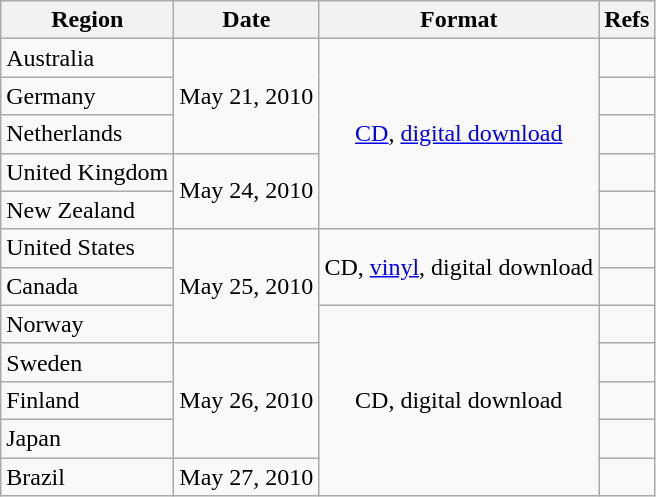<table class="wikitable" |>
<tr>
<th>Region</th>
<th>Date</th>
<th>Format</th>
<th>Refs</th>
</tr>
<tr>
<td>Australia</td>
<td rowspan=3>May 21, 2010</td>
<td align=center rowspan=5><a href='#'>CD</a>, <a href='#'>digital download</a></td>
<td align=center></td>
</tr>
<tr>
<td>Germany</td>
<td align=center></td>
</tr>
<tr>
<td>Netherlands</td>
<td align=center></td>
</tr>
<tr>
<td>United Kingdom</td>
<td rowspan=2>May 24, 2010</td>
<td align=center></td>
</tr>
<tr>
<td>New Zealand</td>
<td align=center></td>
</tr>
<tr>
<td>United States</td>
<td rowspan=3>May 25, 2010</td>
<td rowspan=2>CD, <a href='#'>vinyl</a>, digital download</td>
<td align=center></td>
</tr>
<tr>
<td>Canada</td>
<td align=center></td>
</tr>
<tr>
<td>Norway</td>
<td align=center rowspan=5>CD, digital download</td>
<td align=center></td>
</tr>
<tr>
<td>Sweden</td>
<td rowspan=3>May 26, 2010</td>
<td align=center></td>
</tr>
<tr>
<td>Finland</td>
<td align=center></td>
</tr>
<tr>
<td>Japan</td>
<td align=center></td>
</tr>
<tr>
<td>Brazil</td>
<td>May 27, 2010</td>
<td align=center></td>
</tr>
</table>
